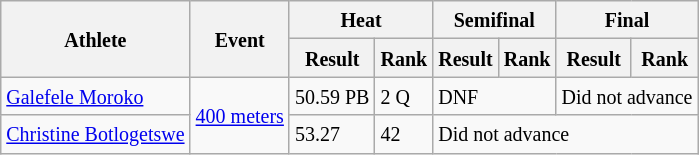<table class="wikitable">
<tr>
<th rowspan="2"><small>Athlete</small></th>
<th rowspan="2"><small>Event</small></th>
<th colspan="2"><small>Heat</small></th>
<th colspan="2"><small>Semifinal</small></th>
<th colspan="2"><small>Final</small></th>
</tr>
<tr>
<th><small>Result</small></th>
<th><small>Rank</small></th>
<th><small>Result</small></th>
<th><small>Rank</small></th>
<th><small>Result</small></th>
<th><small>Rank</small></th>
</tr>
<tr>
<td><a href='#'><small>Galefele Moroko</small></a></td>
<td rowspan="2"><small><a href='#'>400 meters</a></small></td>
<td><small>50.59 PB</small></td>
<td><small>2 Q</small></td>
<td colspan="2"><small>DNF</small></td>
<td colspan="2"><small>Did not advance</small></td>
</tr>
<tr>
<td><a href='#'><small>Christine Botlogetswe</small></a></td>
<td><small>53.27</small></td>
<td><small>42</small></td>
<td colspan="4"><small>Did not advance</small></td>
</tr>
</table>
